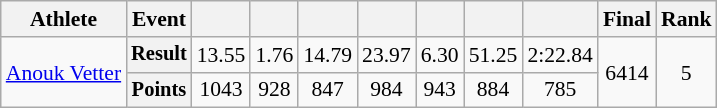<table class="wikitable" style="font-size:90%">
<tr>
<th>Athlete</th>
<th>Event</th>
<th></th>
<th></th>
<th></th>
<th></th>
<th></th>
<th></th>
<th></th>
<th>Final</th>
<th>Rank</th>
</tr>
<tr align=center>
<td rowspan=2 align=left><a href='#'>Anouk Vetter</a></td>
<th style="font-size:95%">Result</th>
<td>13.55</td>
<td>1.76</td>
<td>14.79</td>
<td>23.97</td>
<td>6.30</td>
<td>51.25</td>
<td>2:22.84</td>
<td rowspan=2>6414</td>
<td rowspan=2>5</td>
</tr>
<tr align=center>
<th style="font-size:95%">Points</th>
<td>1043</td>
<td>928</td>
<td>847</td>
<td>984</td>
<td>943</td>
<td>884</td>
<td>785</td>
</tr>
</table>
